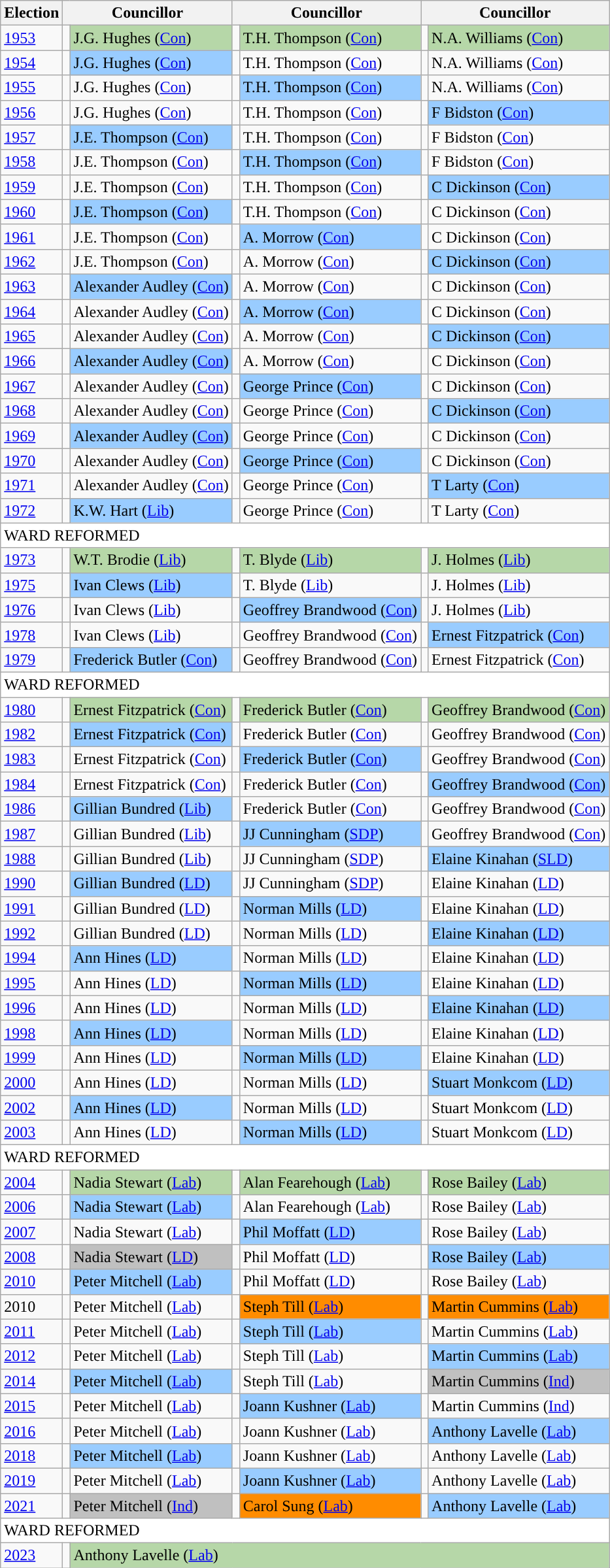<table class="wikitable">
<tr>
<th>Election</th>
<th colspan="2">Councillor</th>
<th colspan="2">Councillor</th>
<th colspan="2">Councillor</th>
</tr>
<tr>
<td><a href='#'>1953</a></td>
<td style="background-color: "></td>
<td bgcolor="#B6D7A8">J.G. Hughes (<a href='#'>Con</a>)</td>
<td style="background-color: "></td>
<td bgcolor="#B6D7A8">T.H. Thompson (<a href='#'>Con</a>)</td>
<td style="background-color: "></td>
<td bgcolor="#B6D7A8">N.A. Williams (<a href='#'>Con</a>)</td>
</tr>
<tr>
<td><a href='#'>1954</a></td>
<td style="background-color: "></td>
<td bgcolor="#99CCFF">J.G. Hughes (<a href='#'>Con</a>)</td>
<td style="background-color: "></td>
<td>T.H. Thompson (<a href='#'>Con</a>)</td>
<td style="background-color: "></td>
<td>N.A. Williams (<a href='#'>Con</a>)</td>
</tr>
<tr>
<td><a href='#'>1955</a></td>
<td style="background-color: "></td>
<td>J.G. Hughes (<a href='#'>Con</a>)</td>
<td style="background-color: "></td>
<td bgcolor="#99CCFF">T.H. Thompson (<a href='#'>Con</a>)</td>
<td style="background-color: "></td>
<td>N.A. Williams (<a href='#'>Con</a>)</td>
</tr>
<tr>
<td><a href='#'>1956</a></td>
<td style="background-color: "></td>
<td>J.G. Hughes (<a href='#'>Con</a>)</td>
<td style="background-color: "></td>
<td>T.H. Thompson (<a href='#'>Con</a>)</td>
<td style="background-color: "></td>
<td bgcolor="#99CCFF">F Bidston (<a href='#'>Con</a>)</td>
</tr>
<tr>
<td><a href='#'>1957</a></td>
<td style="background-color: "></td>
<td bgcolor="#99CCFF">J.E. Thompson (<a href='#'>Con</a>)</td>
<td style="background-color: "></td>
<td>T.H. Thompson (<a href='#'>Con</a>)</td>
<td style="background-color: "></td>
<td>F Bidston (<a href='#'>Con</a>)</td>
</tr>
<tr>
<td><a href='#'>1958</a></td>
<td style="background-color: "></td>
<td>J.E. Thompson (<a href='#'>Con</a>)</td>
<td style="background-color: "></td>
<td bgcolor="#99CCFF">T.H. Thompson (<a href='#'>Con</a>)</td>
<td style="background-color: "></td>
<td>F Bidston (<a href='#'>Con</a>)</td>
</tr>
<tr>
<td><a href='#'>1959</a></td>
<td style="background-color: "></td>
<td>J.E. Thompson (<a href='#'>Con</a>)</td>
<td style="background-color: "></td>
<td>T.H. Thompson (<a href='#'>Con</a>)</td>
<td style="background-color: "></td>
<td bgcolor="#99CCFF">C Dickinson (<a href='#'>Con</a>)</td>
</tr>
<tr>
<td><a href='#'>1960</a></td>
<td style="background-color: "></td>
<td bgcolor="#99CCFF">J.E. Thompson (<a href='#'>Con</a>)</td>
<td style="background-color: "></td>
<td>T.H. Thompson (<a href='#'>Con</a>)</td>
<td style="background-color: "></td>
<td>C Dickinson (<a href='#'>Con</a>)</td>
</tr>
<tr>
<td><a href='#'>1961</a></td>
<td style="background-color: "></td>
<td>J.E. Thompson (<a href='#'>Con</a>)</td>
<td style="background-color: "></td>
<td bgcolor="#99CCFF">A. Morrow (<a href='#'>Con</a>)</td>
<td style="background-color: "></td>
<td>C Dickinson (<a href='#'>Con</a>)</td>
</tr>
<tr>
<td><a href='#'>1962</a></td>
<td style="background-color: "></td>
<td>J.E. Thompson (<a href='#'>Con</a>)</td>
<td style="background-color: "></td>
<td>A. Morrow (<a href='#'>Con</a>)</td>
<td style="background-color: "></td>
<td bgcolor="#99CCFF">C Dickinson (<a href='#'>Con</a>)</td>
</tr>
<tr>
<td><a href='#'>1963</a></td>
<td style="background-color: "></td>
<td bgcolor="#99CCFF">Alexander Audley (<a href='#'>Con</a>)</td>
<td style="background-color: "></td>
<td>A. Morrow (<a href='#'>Con</a>)</td>
<td style="background-color: "></td>
<td>C Dickinson (<a href='#'>Con</a>)</td>
</tr>
<tr>
<td><a href='#'>1964</a></td>
<td style="background-color: "></td>
<td>Alexander Audley (<a href='#'>Con</a>)</td>
<td style="background-color: "></td>
<td bgcolor="#99CCFF">A. Morrow (<a href='#'>Con</a>)</td>
<td style="background-color: "></td>
<td>C Dickinson (<a href='#'>Con</a>)</td>
</tr>
<tr>
<td><a href='#'>1965</a></td>
<td style="background-color: "></td>
<td>Alexander Audley (<a href='#'>Con</a>)</td>
<td style="background-color: "></td>
<td>A. Morrow (<a href='#'>Con</a>)</td>
<td style="background-color: "></td>
<td bgcolor="#99CCFF">C Dickinson (<a href='#'>Con</a>)</td>
</tr>
<tr>
<td><a href='#'>1966</a></td>
<td style="background-color: "></td>
<td bgcolor="#99CCFF">Alexander Audley (<a href='#'>Con</a>)</td>
<td style="background-color: "></td>
<td>A. Morrow (<a href='#'>Con</a>)</td>
<td style="background-color: "></td>
<td>C Dickinson (<a href='#'>Con</a>)</td>
</tr>
<tr>
<td><a href='#'>1967</a></td>
<td style="background-color: "></td>
<td>Alexander Audley (<a href='#'>Con</a>)</td>
<td style="background-color: "></td>
<td bgcolor="#99CCFF">George Prince (<a href='#'>Con</a>)</td>
<td style="background-color: "></td>
<td>C Dickinson (<a href='#'>Con</a>)</td>
</tr>
<tr>
<td><a href='#'>1968</a></td>
<td style="background-color: "></td>
<td>Alexander Audley (<a href='#'>Con</a>)</td>
<td style="background-color: "></td>
<td>George Prince (<a href='#'>Con</a>)</td>
<td style="background-color: "></td>
<td bgcolor="#99CCFF">C Dickinson (<a href='#'>Con</a>)</td>
</tr>
<tr>
<td><a href='#'>1969</a></td>
<td style="background-color: "></td>
<td bgcolor="#99CCFF">Alexander Audley (<a href='#'>Con</a>)</td>
<td style="background-color: "></td>
<td>George Prince (<a href='#'>Con</a>)</td>
<td style="background-color: "></td>
<td>C Dickinson (<a href='#'>Con</a>)</td>
</tr>
<tr>
<td><a href='#'>1970</a></td>
<td style="background-color: "></td>
<td>Alexander Audley (<a href='#'>Con</a>)</td>
<td style="background-color: "></td>
<td bgcolor="#99CCFF">George Prince (<a href='#'>Con</a>)</td>
<td style="background-color: "></td>
<td>C Dickinson (<a href='#'>Con</a>)</td>
</tr>
<tr>
<td><a href='#'>1971</a></td>
<td style="background-color: "></td>
<td>Alexander Audley (<a href='#'>Con</a>)</td>
<td style="background-color: "></td>
<td>George Prince (<a href='#'>Con</a>)</td>
<td style="background-color: "></td>
<td bgcolor="#99CCFF">T Larty (<a href='#'>Con</a>)</td>
</tr>
<tr>
<td><a href='#'>1972</a></td>
<td style="background-color: "></td>
<td bgcolor="#99CCFF">K.W. Hart (<a href='#'>Lib</a>)</td>
<td style="background-color: "></td>
<td>George Prince (<a href='#'>Con</a>)</td>
<td style="background-color: "></td>
<td>T Larty (<a href='#'>Con</a>)</td>
</tr>
<tr>
<td colspan="8" bgcolor="#FFF"><div>WARD REFORMED</div></td>
</tr>
<tr>
<td><a href='#'>1973</a></td>
<td style="background-color: "></td>
<td bgcolor="#B6D7A8">W.T. Brodie (<a href='#'>Lib</a>)</td>
<td style="background-color: "></td>
<td bgcolor="#B6D7A8">T. Blyde (<a href='#'>Lib</a>)</td>
<td style="background-color: "></td>
<td bgcolor="#B6D7A8">J. Holmes (<a href='#'>Lib</a>)</td>
</tr>
<tr>
<td><a href='#'>1975</a></td>
<td style="background-color: "></td>
<td bgcolor="#99CCFF">Ivan Clews (<a href='#'>Lib</a>)</td>
<td style="background-color: "></td>
<td>T. Blyde (<a href='#'>Lib</a>)</td>
<td style="background-color: "></td>
<td>J. Holmes (<a href='#'>Lib</a>)</td>
</tr>
<tr>
<td><a href='#'>1976</a></td>
<td style="background-color: "></td>
<td>Ivan Clews (<a href='#'>Lib</a>)</td>
<td style="background-color: "></td>
<td bgcolor="#99CCFF">Geoffrey Brandwood (<a href='#'>Con</a>)</td>
<td style="background-color: "></td>
<td>J. Holmes (<a href='#'>Lib</a>)</td>
</tr>
<tr>
<td><a href='#'>1978</a></td>
<td style="background-color: "></td>
<td>Ivan Clews (<a href='#'>Lib</a>)</td>
<td style="background-color: "></td>
<td>Geoffrey Brandwood (<a href='#'>Con</a>)</td>
<td style="background-color: "></td>
<td bgcolor="#99CCFF">Ernest Fitzpatrick (<a href='#'>Con</a>)</td>
</tr>
<tr>
<td><a href='#'>1979</a></td>
<td style="background-color: "></td>
<td bgcolor="#99CCFF">Frederick Butler (<a href='#'>Con</a>)</td>
<td style="background-color: "></td>
<td>Geoffrey Brandwood (<a href='#'>Con</a>)</td>
<td style="background-color: "></td>
<td>Ernest Fitzpatrick (<a href='#'>Con</a>)</td>
</tr>
<tr>
<td colspan="8" bgcolor="#FFF"><div>WARD REFORMED</div></td>
</tr>
<tr>
<td><a href='#'>1980</a></td>
<td style="background-color: "></td>
<td bgcolor="#B6D7A8">Ernest Fitzpatrick (<a href='#'>Con</a>)</td>
<td style="background-color: "></td>
<td bgcolor="#B6D7A8">Frederick Butler (<a href='#'>Con</a>)</td>
<td style="background-color: "></td>
<td bgcolor="#B6D7A8">Geoffrey Brandwood (<a href='#'>Con</a>)</td>
</tr>
<tr>
<td><a href='#'>1982</a></td>
<td style="background-color: "></td>
<td bgcolor="#99CCFF">Ernest Fitzpatrick (<a href='#'>Con</a>)</td>
<td style="background-color: "></td>
<td>Frederick Butler (<a href='#'>Con</a>)</td>
<td style="background-color: "></td>
<td>Geoffrey Brandwood (<a href='#'>Con</a>)</td>
</tr>
<tr>
<td><a href='#'>1983</a></td>
<td style="background-color: "></td>
<td>Ernest Fitzpatrick (<a href='#'>Con</a>)</td>
<td style="background-color: "></td>
<td bgcolor="#99CCFF">Frederick Butler (<a href='#'>Con</a>)</td>
<td style="background-color: "></td>
<td>Geoffrey Brandwood (<a href='#'>Con</a>)</td>
</tr>
<tr>
<td><a href='#'>1984</a></td>
<td style="background-color: "></td>
<td>Ernest Fitzpatrick (<a href='#'>Con</a>)</td>
<td style="background-color: "></td>
<td>Frederick Butler (<a href='#'>Con</a>)</td>
<td style="background-color: "></td>
<td bgcolor="#99CCFF">Geoffrey Brandwood (<a href='#'>Con</a>)</td>
</tr>
<tr>
<td><a href='#'>1986</a></td>
<td style="background-color: "></td>
<td bgcolor="#99CCFF">Gillian Bundred (<a href='#'>Lib</a>)</td>
<td style="background-color: "></td>
<td>Frederick Butler (<a href='#'>Con</a>)</td>
<td style="background-color: "></td>
<td>Geoffrey Brandwood (<a href='#'>Con</a>)</td>
</tr>
<tr>
<td><a href='#'>1987</a></td>
<td style="background-color: "></td>
<td>Gillian Bundred (<a href='#'>Lib</a>)</td>
<td style="background-color: "></td>
<td bgcolor="#99CCFF">JJ Cunningham (<a href='#'>SDP</a>)</td>
<td style="background-color: "></td>
<td>Geoffrey Brandwood (<a href='#'>Con</a>)</td>
</tr>
<tr>
<td><a href='#'>1988</a></td>
<td style="background-color: "></td>
<td>Gillian Bundred (<a href='#'>Lib</a>)</td>
<td style="background-color: "></td>
<td>JJ Cunningham (<a href='#'>SDP</a>)</td>
<td style="background-color: "></td>
<td bgcolor="#99CCFF">Elaine Kinahan (<a href='#'>SLD</a>)</td>
</tr>
<tr>
<td><a href='#'>1990</a></td>
<td style="background-color: "></td>
<td bgcolor="#99CCFF">Gillian Bundred (<a href='#'>LD</a>)</td>
<td style="background-color: "></td>
<td>JJ Cunningham (<a href='#'>SDP</a>)</td>
<td style="background-color: "></td>
<td>Elaine Kinahan (<a href='#'>LD</a>)</td>
</tr>
<tr>
<td><a href='#'>1991</a></td>
<td style="background-color: "></td>
<td>Gillian Bundred (<a href='#'>LD</a>)</td>
<td style="background-color: "></td>
<td bgcolor="#99CCFF">Norman Mills (<a href='#'>LD</a>)</td>
<td style="background-color: "></td>
<td>Elaine Kinahan (<a href='#'>LD</a>)</td>
</tr>
<tr>
<td><a href='#'>1992</a></td>
<td style="background-color: "></td>
<td>Gillian Bundred (<a href='#'>LD</a>)</td>
<td style="background-color: "></td>
<td>Norman Mills (<a href='#'>LD</a>)</td>
<td style="background-color: "></td>
<td bgcolor="#99CCFF">Elaine Kinahan (<a href='#'>LD</a>)</td>
</tr>
<tr>
<td><a href='#'>1994</a></td>
<td style="background-color: "></td>
<td bgcolor="#99CCFF">Ann Hines (<a href='#'>LD</a>)</td>
<td style="background-color: "></td>
<td>Norman Mills (<a href='#'>LD</a>)</td>
<td style="background-color: "></td>
<td>Elaine Kinahan (<a href='#'>LD</a>)</td>
</tr>
<tr>
<td><a href='#'>1995</a></td>
<td style="background-color: "></td>
<td>Ann Hines (<a href='#'>LD</a>)</td>
<td style="background-color: "></td>
<td bgcolor="#99CCFF">Norman Mills (<a href='#'>LD</a>)</td>
<td style="background-color: "></td>
<td>Elaine Kinahan (<a href='#'>LD</a>)</td>
</tr>
<tr>
<td><a href='#'>1996</a></td>
<td style="background-color: "></td>
<td>Ann Hines (<a href='#'>LD</a>)</td>
<td style="background-color: "></td>
<td>Norman Mills (<a href='#'>LD</a>)</td>
<td style="background-color: "></td>
<td bgcolor="#99CCFF">Elaine Kinahan (<a href='#'>LD</a>)</td>
</tr>
<tr>
<td><a href='#'>1998</a></td>
<td style="background-color: "></td>
<td bgcolor="#99CCFF">Ann Hines (<a href='#'>LD</a>)</td>
<td style="background-color: "></td>
<td>Norman Mills (<a href='#'>LD</a>)</td>
<td style="background-color: "></td>
<td>Elaine Kinahan (<a href='#'>LD</a>)</td>
</tr>
<tr>
<td><a href='#'>1999</a></td>
<td style="background-color: "></td>
<td>Ann Hines (<a href='#'>LD</a>)</td>
<td style="background-color: "></td>
<td bgcolor="#99CCFF">Norman Mills (<a href='#'>LD</a>)</td>
<td style="background-color: "></td>
<td>Elaine Kinahan (<a href='#'>LD</a>)</td>
</tr>
<tr>
<td><a href='#'>2000</a></td>
<td style="background-color: "></td>
<td>Ann Hines (<a href='#'>LD</a>)</td>
<td style="background-color: "></td>
<td>Norman Mills (<a href='#'>LD</a>)</td>
<td style="background-color: "></td>
<td bgcolor="#99CCFF">Stuart Monkcom (<a href='#'>LD</a>)</td>
</tr>
<tr>
<td><a href='#'>2002</a></td>
<td style="background-color: "></td>
<td bgcolor="#99CCFF">Ann Hines (<a href='#'>LD</a>)</td>
<td style="background-color: "></td>
<td>Norman Mills (<a href='#'>LD</a>)</td>
<td style="background-color: "></td>
<td>Stuart Monkcom (<a href='#'>LD</a>)</td>
</tr>
<tr>
<td><a href='#'>2003</a></td>
<td style="background-color: "></td>
<td>Ann Hines (<a href='#'>LD</a>)</td>
<td style="background-color: "></td>
<td bgcolor="#99CCFF">Norman Mills (<a href='#'>LD</a>)</td>
<td style="background-color: "></td>
<td>Stuart Monkcom (<a href='#'>LD</a>)</td>
</tr>
<tr>
<td colspan="8" bgcolor="#FFF"><div>WARD REFORMED</div></td>
</tr>
<tr>
<td><a href='#'>2004</a></td>
<td style="background-color: "></td>
<td bgcolor="#B6D7A8">Nadia Stewart (<a href='#'>Lab</a>)</td>
<td style="background-color: "></td>
<td bgcolor="#B6D7A8">Alan Fearehough (<a href='#'>Lab</a>)</td>
<td style="background-color: "></td>
<td bgcolor="#B6D7A8">Rose Bailey (<a href='#'>Lab</a>)</td>
</tr>
<tr>
<td><a href='#'>2006</a></td>
<td style="background-color: "></td>
<td bgcolor="#99CCFF">Nadia Stewart (<a href='#'>Lab</a>)</td>
<td style="background-color: "></td>
<td>Alan Fearehough (<a href='#'>Lab</a>)</td>
<td style="background-color: "></td>
<td>Rose Bailey (<a href='#'>Lab</a>)</td>
</tr>
<tr>
<td><a href='#'>2007</a></td>
<td style="background-color: "></td>
<td>Nadia Stewart (<a href='#'>Lab</a>)</td>
<td style="background-color: "></td>
<td bgcolor="#99CCFF">Phil Moffatt (<a href='#'>LD</a>)</td>
<td style="background-color: "></td>
<td>Rose Bailey (<a href='#'>Lab</a>)</td>
</tr>
<tr>
<td><a href='#'>2008</a></td>
<td style="background-color: "></td>
<td bgcolor="#C0C0C0">Nadia Stewart (<a href='#'>LD</a>)</td>
<td style="background-color: "></td>
<td>Phil Moffatt (<a href='#'>LD</a>)</td>
<td style="background-color: "></td>
<td bgcolor="#99CCFF">Rose Bailey (<a href='#'>Lab</a>)</td>
</tr>
<tr>
<td><a href='#'>2010</a></td>
<td style="background-color: "></td>
<td bgcolor="#99CCFF">Peter Mitchell (<a href='#'>Lab</a>)</td>
<td style="background-color: "></td>
<td>Phil Moffatt (<a href='#'>LD</a>)</td>
<td style="background-color: "></td>
<td>Rose Bailey (<a href='#'>Lab</a>)</td>
</tr>
<tr>
<td>2010</td>
<td style="background-color: "></td>
<td>Peter Mitchell (<a href='#'>Lab</a>)</td>
<td style="background-color: "></td>
<td bgcolor="#FF8C00">Steph Till (<a href='#'>Lab</a>)</td>
<td style="background-color: "></td>
<td bgcolor="#FF8C00">Martin Cummins (<a href='#'>Lab</a>)</td>
</tr>
<tr>
<td><a href='#'>2011</a></td>
<td style="background-color: "></td>
<td>Peter Mitchell (<a href='#'>Lab</a>)</td>
<td style="background-color: "></td>
<td bgcolor="#99CCFF">Steph Till (<a href='#'>Lab</a>)</td>
<td style="background-color: "></td>
<td>Martin Cummins (<a href='#'>Lab</a>)</td>
</tr>
<tr>
<td><a href='#'>2012</a></td>
<td style="background-color: "></td>
<td>Peter Mitchell (<a href='#'>Lab</a>)</td>
<td style="background-color: "></td>
<td>Steph Till (<a href='#'>Lab</a>)</td>
<td style="background-color: "></td>
<td bgcolor="#99CCFF">Martin Cummins (<a href='#'>Lab</a>)</td>
</tr>
<tr>
<td><a href='#'>2014</a></td>
<td style="background-color: "></td>
<td bgcolor="#99CCFF">Peter Mitchell (<a href='#'>Lab</a>)</td>
<td style="background-color: "></td>
<td>Steph Till (<a href='#'>Lab</a>)</td>
<td style="background-color: "></td>
<td bgcolor="#C0C0C0">Martin Cummins (<a href='#'>Ind</a>)</td>
</tr>
<tr>
<td><a href='#'>2015</a></td>
<td style="background-color: "></td>
<td>Peter Mitchell (<a href='#'>Lab</a>)</td>
<td style="background-color: "></td>
<td bgcolor="#99CCFF">Joann Kushner (<a href='#'>Lab</a>)</td>
<td style="background-color: "></td>
<td>Martin Cummins (<a href='#'>Ind</a>)</td>
</tr>
<tr>
<td><a href='#'>2016</a></td>
<td style="background-color: "></td>
<td>Peter Mitchell (<a href='#'>Lab</a>)</td>
<td style="background-color: "></td>
<td>Joann Kushner (<a href='#'>Lab</a>)</td>
<td style="background-color: "></td>
<td bgcolor="#99CCFF">Anthony Lavelle (<a href='#'>Lab</a>)</td>
</tr>
<tr>
<td><a href='#'>2018</a></td>
<td style="background-color: "></td>
<td bgcolor="#99CCFF">Peter Mitchell (<a href='#'>Lab</a>)</td>
<td style="background-color: "></td>
<td>Joann Kushner (<a href='#'>Lab</a>)</td>
<td style="background-color: "></td>
<td>Anthony Lavelle (<a href='#'>Lab</a>)</td>
</tr>
<tr>
<td><a href='#'>2019</a></td>
<td style="background-color: "></td>
<td>Peter Mitchell (<a href='#'>Lab</a>)</td>
<td style="background-color: "></td>
<td bgcolor="#99CCFF">Joann Kushner (<a href='#'>Lab</a>)</td>
<td style="background-color: "></td>
<td>Anthony Lavelle (<a href='#'>Lab</a>)</td>
</tr>
<tr>
<td><a href='#'>2021</a></td>
<td style="background-color: "></td>
<td bgcolor="#C0C0C0">Peter Mitchell (<a href='#'>Ind</a>)</td>
<td style="background-color: "></td>
<td bgcolor="#FF8C00">Carol Sung (<a href='#'>Lab</a>)</td>
<td style="background-color: "></td>
<td bgcolor="#99CCFF">Anthony Lavelle (<a href='#'>Lab</a>)</td>
</tr>
<tr>
<td colspan="8" bgcolor="#FFF"><div>WARD REFORMED</div></td>
</tr>
<tr>
<td><a href='#'>2023</a></td>
<td style="background-color: "></td>
<td colspan="6" bgcolor="#B6D7A8">Anthony Lavelle (<a href='#'>Lab</a>)</td>
</tr>
</table>
